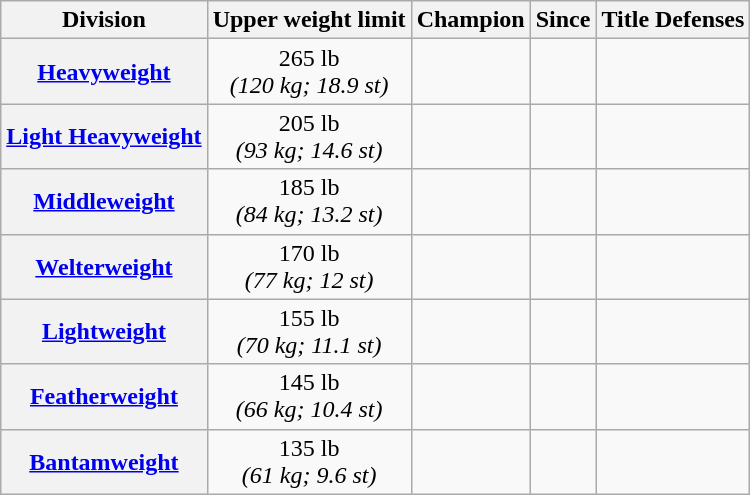<table class="wikitable">
<tr>
<th>Division</th>
<th>Upper weight limit</th>
<th>Champion</th>
<th>Since</th>
<th>Title Defenses</th>
</tr>
<tr>
<th><a href='#'>Heavyweight</a></th>
<td style="text-align:center;">265 lb<br><em>(120 kg; 18.9 st)</em></td>
<td></td>
<td style="text-align:center;"></td>
<td style="text-align:center;"></td>
</tr>
<tr>
<th><a href='#'>Light Heavyweight</a></th>
<td style="text-align:center;">205 lb<br><em>(93 kg; 14.6 st)</em></td>
<td></td>
<td style="text-align:center;"></td>
<td style="text-align:center;"></td>
</tr>
<tr>
<th><a href='#'>Middleweight</a></th>
<td style="text-align:center;">185 lb<br><em>(84 kg; 13.2 st)</em></td>
<td></td>
<td style="text-align:center;"></td>
<td style="text-align:center;"></td>
</tr>
<tr>
<th><a href='#'>Welterweight</a></th>
<td style="text-align:center;">170 lb<br><em>(77 kg; 12 st)</em></td>
<td></td>
<td style="text-align:center;"></td>
<td style="text-align:center;"></td>
</tr>
<tr>
<th><a href='#'>Lightweight</a></th>
<td style="text-align:center;">155 lb<br><em>(70 kg; 11.1 st)</em></td>
<td></td>
<td style="text-align:center;"></td>
<td style="text-align:center;"></td>
</tr>
<tr>
<th><a href='#'>Featherweight</a></th>
<td style="text-align:center;">145 lb<br><em>(66 kg; 10.4 st)</em></td>
<td></td>
<td style="text-align:center;"></td>
<td style="text-align:center;"></td>
</tr>
<tr>
<th><a href='#'>Bantamweight</a></th>
<td style="text-align:center;">135 lb<br><em>(61 kg; 9.6 st)</em></td>
<td></td>
<td style="text-align:center;"></td>
<td style="text-align:center;"></td>
</tr>
</table>
